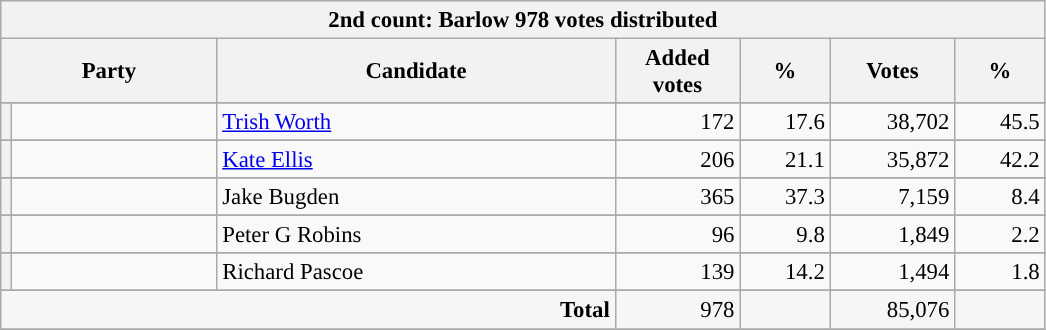<table class="wikitable" style="font-size: 95%;">
<tr style="background-color:#E9E9E9">
<th colspan=7>2nd count: Barlow 978 votes distributed</th>
</tr>
<tr style="background-color:#E9E9E9">
<th colspan=2 style="width: 130px">Party</th>
<th style="width: 17em">Candidate</th>
<th style="width: 5em">Added votes</th>
<th style="width: 3.5em">%</th>
<th style="width: 5em">Votes</th>
<th style="width: 3.5em">%</th>
</tr>
<tr>
</tr>
<tr class="vcard">
<th></th>
<td class="org" style="width: 130px"></td>
<td class="fn"><a href='#'>Trish Worth</a></td>
<td style="text-align: right; margin-right: 0.5em">172</td>
<td style="text-align: right; margin-right: 0.5em">17.6</td>
<td style="text-align: right; margin-right: 0.5em">38,702</td>
<td style="text-align: right; margin-right: 0.5em">45.5</td>
</tr>
<tr>
</tr>
<tr class="vcard">
<th></th>
<td class="org" style="width: 130px"></td>
<td class="fn"><a href='#'>Kate Ellis</a></td>
<td style="text-align: right; margin-right: 0.5em">206</td>
<td style="text-align: right; margin-right: 0.5em">21.1</td>
<td style="text-align: right; margin-right: 0.5em">35,872</td>
<td style="text-align: right; margin-right: 0.5em">42.2</td>
</tr>
<tr>
</tr>
<tr class="vcard">
<th></th>
<td class="org" style="width: 130px"></td>
<td class="fn">Jake Bugden</td>
<td style="text-align: right; margin-right: 0.5em">365</td>
<td style="text-align: right; margin-right: 0.5em">37.3</td>
<td style="text-align: right; margin-right: 0.5em">7,159</td>
<td style="text-align: right; margin-right: 0.5em">8.4</td>
</tr>
<tr>
</tr>
<tr class="vcard">
<th></th>
<td class="org" style="width: 130px"></td>
<td class="fn">Peter G Robins</td>
<td style="text-align: right; margin-right: 0.5em">96</td>
<td style="text-align: right; margin-right: 0.5em">9.8</td>
<td style="text-align: right; margin-right: 0.5em">1,849</td>
<td style="text-align: right; margin-right: 0.5em">2.2</td>
</tr>
<tr>
</tr>
<tr class="vcard">
<th></th>
<td class="org" style="width: 130px"></td>
<td class="fn">Richard Pascoe</td>
<td style="text-align: right; margin-right: 0.5em">139</td>
<td style="text-align: right; margin-right: 0.5em">14.2</td>
<td style="text-align: right; margin-right: 0.5em">1,494</td>
<td style="text-align: right; margin-right: 0.5em">1.8</td>
</tr>
<tr>
</tr>
<tr style="background-color:#F6F6F6">
<td colspan="3" style="text-align: right; margin-right: 0.5em"><strong>Total</strong></td>
<td style="text-align: right; margin-right: 0.5em">978</td>
<td style="text-align: right; margin-right: 0.5em"></td>
<td style="text-align: right; margin-right: 0.5em">85,076</td>
<td style="text-align: right; margin-right: 0.5em"></td>
</tr>
<tr>
</tr>
</table>
